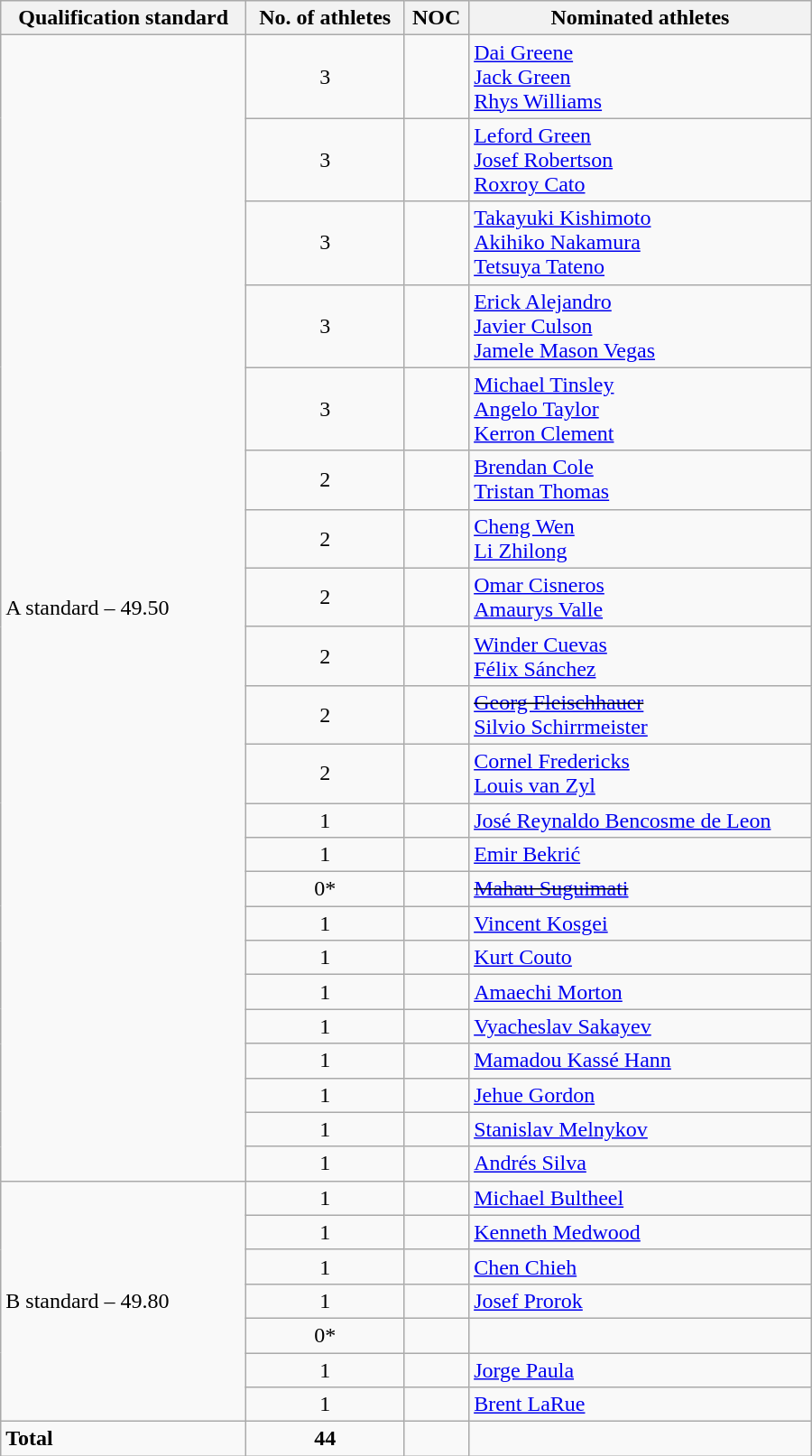<table class="wikitable"  style="text-align:left; width:600px;">
<tr>
<th>Qualification standard</th>
<th>No. of athletes</th>
<th>NOC</th>
<th>Nominated athletes</th>
</tr>
<tr>
<td rowspan="22">A standard – 49.50</td>
<td align=center>3</td>
<td></td>
<td><a href='#'>Dai Greene</a><br><a href='#'>Jack Green</a><br><a href='#'>Rhys Williams</a></td>
</tr>
<tr>
<td align=center>3</td>
<td></td>
<td><a href='#'>Leford Green</a><br><a href='#'>Josef Robertson</a><br><a href='#'>Roxroy Cato</a></td>
</tr>
<tr>
<td align=center>3</td>
<td></td>
<td><a href='#'>Takayuki Kishimoto</a><br><a href='#'>Akihiko Nakamura</a><br><a href='#'>Tetsuya Tateno</a></td>
</tr>
<tr>
<td align=center>3</td>
<td></td>
<td><a href='#'>Erick Alejandro</a><br><a href='#'>Javier Culson</a><br><a href='#'>Jamele Mason Vegas</a></td>
</tr>
<tr>
<td align=center>3</td>
<td></td>
<td><a href='#'>Michael Tinsley</a><br><a href='#'>Angelo Taylor</a><br><a href='#'>Kerron Clement</a></td>
</tr>
<tr>
<td align=center>2</td>
<td></td>
<td><a href='#'>Brendan Cole</a><br><a href='#'>Tristan Thomas</a></td>
</tr>
<tr>
<td align=center>2</td>
<td></td>
<td><a href='#'>Cheng Wen</a><br><a href='#'>Li Zhilong</a></td>
</tr>
<tr>
<td align=center>2</td>
<td></td>
<td><a href='#'>Omar Cisneros</a><br><a href='#'>Amaurys Valle</a></td>
</tr>
<tr>
<td align=center>2</td>
<td></td>
<td><a href='#'>Winder Cuevas</a><br><a href='#'>Félix Sánchez</a></td>
</tr>
<tr>
<td align=center>2</td>
<td></td>
<td><s><a href='#'>Georg Fleischhauer</a></s><br><a href='#'>Silvio Schirrmeister</a></td>
</tr>
<tr>
<td align=center>2</td>
<td></td>
<td><a href='#'>Cornel Fredericks</a><br><a href='#'>Louis van Zyl</a></td>
</tr>
<tr>
<td align=center>1</td>
<td></td>
<td><a href='#'>José Reynaldo Bencosme de Leon</a></td>
</tr>
<tr>
<td align=center>1</td>
<td></td>
<td><a href='#'>Emir Bekrić</a></td>
</tr>
<tr>
<td align=center>0*</td>
<td></td>
<td><s><a href='#'>Mahau Suguimati</a></s></td>
</tr>
<tr>
<td align=center>1</td>
<td></td>
<td><a href='#'>Vincent Kosgei</a></td>
</tr>
<tr>
<td align=center>1</td>
<td></td>
<td><a href='#'>Kurt Couto</a></td>
</tr>
<tr>
<td align=center>1</td>
<td></td>
<td><a href='#'>Amaechi Morton</a></td>
</tr>
<tr>
<td align=center>1</td>
<td></td>
<td><a href='#'>Vyacheslav Sakayev</a></td>
</tr>
<tr>
<td align=center>1</td>
<td></td>
<td><a href='#'>Mamadou Kassé Hann</a></td>
</tr>
<tr>
<td align=center>1</td>
<td></td>
<td><a href='#'>Jehue Gordon</a></td>
</tr>
<tr>
<td align=center>1</td>
<td></td>
<td><a href='#'>Stanislav Melnykov</a></td>
</tr>
<tr>
<td align=center>1</td>
<td></td>
<td><a href='#'>Andrés Silva</a></td>
</tr>
<tr>
<td rowspan="7">B standard – 49.80</td>
<td align=center>1</td>
<td></td>
<td><a href='#'>Michael Bultheel</a></td>
</tr>
<tr>
<td align=center>1</td>
<td></td>
<td><a href='#'>Kenneth Medwood</a></td>
</tr>
<tr>
<td align=center>1</td>
<td></td>
<td><a href='#'>Chen Chieh</a></td>
</tr>
<tr>
<td align=center>1</td>
<td></td>
<td><a href='#'>Josef Prorok</a></td>
</tr>
<tr>
<td align=center>0*</td>
<td><s></s></td>
<td></td>
</tr>
<tr>
<td align=center>1</td>
<td></td>
<td><a href='#'>Jorge Paula</a></td>
</tr>
<tr>
<td align=center>1</td>
<td></td>
<td><a href='#'>Brent LaRue</a></td>
</tr>
<tr>
<td><strong>Total</strong></td>
<td align=center><strong>44</strong></td>
<td></td>
<td></td>
</tr>
</table>
